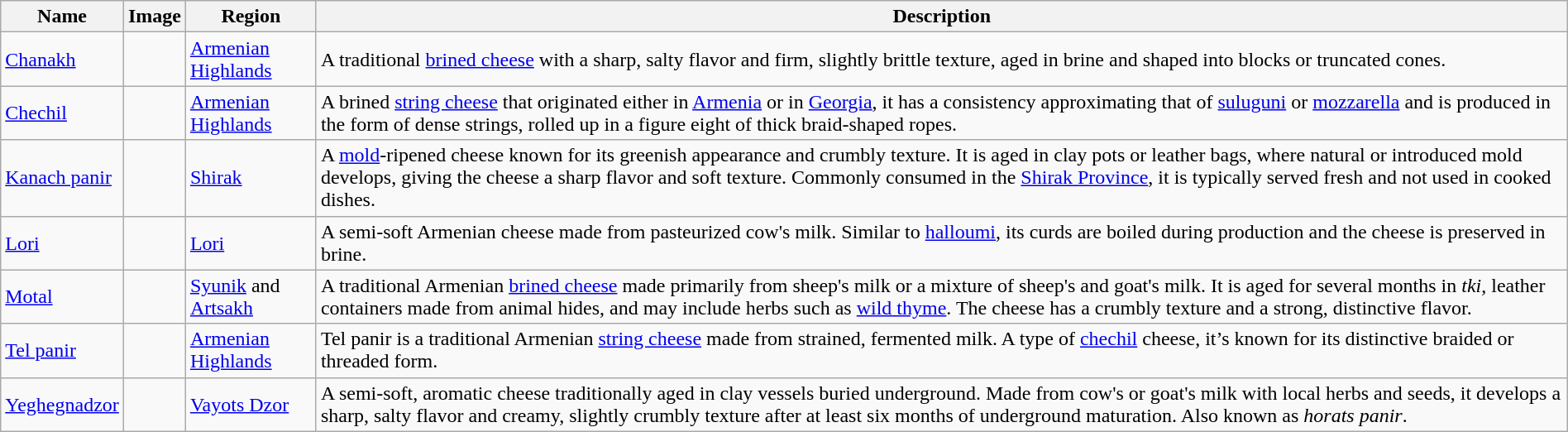<table class="wikitable sortable" style="width:100%">
<tr>
<th>Name</th>
<th class="unsortable">Image</th>
<th>Region</th>
<th>Description</th>
</tr>
<tr>
<td><a href='#'>Chanakh</a></td>
<td></td>
<td><a href='#'>Armenian Highlands</a></td>
<td>A traditional <a href='#'>brined cheese</a> with a sharp, salty flavor and firm, slightly brittle texture, aged in brine and shaped into blocks or truncated cones.</td>
</tr>
<tr>
<td><a href='#'>Chechil</a></td>
<td></td>
<td><a href='#'>Armenian Highlands</a></td>
<td>A brined <a href='#'>string cheese</a> that originated either in <a href='#'>Armenia</a> or in <a href='#'>Georgia</a>, it has a consistency approximating that of <a href='#'>suluguni</a> or <a href='#'>mozzarella</a> and is produced in the form of dense strings, rolled up in a figure eight of thick braid-shaped ropes.</td>
</tr>
<tr>
<td><a href='#'>Kanach panir</a></td>
<td></td>
<td><a href='#'>Shirak</a></td>
<td>A <a href='#'>mold</a>-ripened cheese known for its greenish appearance and crumbly texture. It is aged in clay pots or leather bags, where natural or introduced mold develops, giving the cheese a sharp flavor and soft texture. Commonly consumed in the <a href='#'>Shirak Province</a>, it is typically served fresh and not used in cooked dishes.</td>
</tr>
<tr>
<td><a href='#'>Lori</a></td>
<td></td>
<td><a href='#'>Lori</a></td>
<td>A semi-soft Armenian cheese made from pasteurized cow's milk. Similar to <a href='#'>halloumi</a>, its curds are boiled during production and the cheese is preserved in brine.</td>
</tr>
<tr>
<td><a href='#'>Motal</a></td>
<td></td>
<td><a href='#'>Syunik</a> and <a href='#'>Artsakh</a></td>
<td>A traditional Armenian <a href='#'>brined cheese</a> made primarily from sheep's milk or a mixture of sheep's and goat's milk. It is aged for several months in <em>tki</em>, leather containers made from animal hides, and may include herbs such as <a href='#'>wild thyme</a>. The cheese has a crumbly texture and a strong, distinctive flavor.</td>
</tr>
<tr>
<td><a href='#'>Tel panir</a></td>
<td></td>
<td><a href='#'>Armenian Highlands</a></td>
<td>Tel panir is a traditional Armenian <a href='#'>string cheese</a> made from strained, fermented milk. A type of <a href='#'>chechil</a> cheese, it’s known for its distinctive braided or threaded form.</td>
</tr>
<tr>
<td><a href='#'>Yeghegnadzor</a></td>
<td></td>
<td><a href='#'>Vayots Dzor</a></td>
<td>A semi-soft, aromatic cheese traditionally aged in clay vessels buried underground. Made from cow's or goat's milk with local herbs and seeds, it develops a sharp, salty flavor and creamy, slightly crumbly texture after at least six months of underground maturation. Also known as <em>horats panir</em>.</td>
</tr>
</table>
